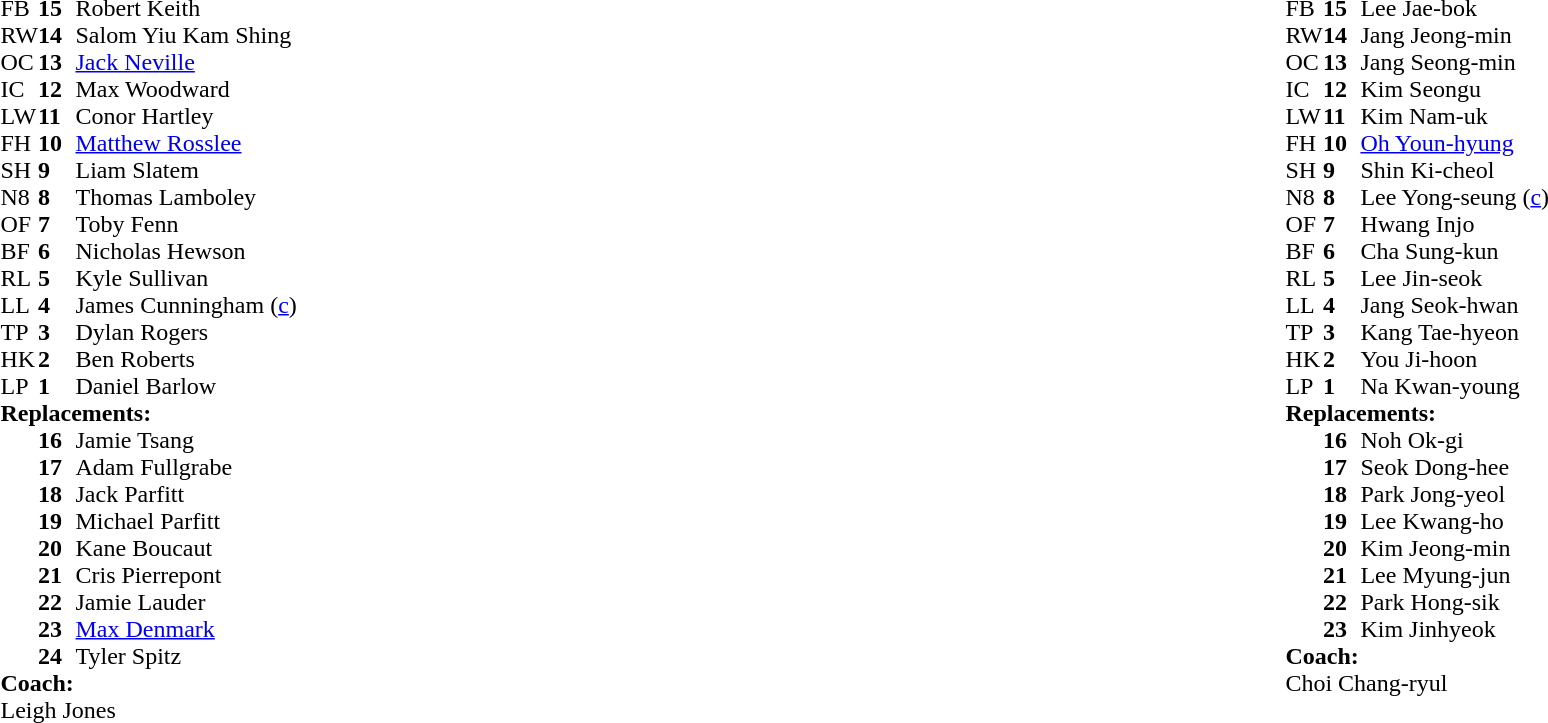<table style="width:100%">
<tr>
<td style="vertical-align:top; width:50%"><br><table cellspacing="0" cellpadding="0">
<tr>
<th width="25"></th>
<th width="25"></th>
</tr>
<tr>
<td>FB</td>
<td><strong>15</strong></td>
<td>Robert Keith</td>
</tr>
<tr>
<td>RW</td>
<td><strong>14</strong></td>
<td>Salom Yiu Kam Shing</td>
</tr>
<tr>
<td>OC</td>
<td><strong>13</strong></td>
<td><a href='#'>Jack Neville</a></td>
</tr>
<tr>
<td>IC</td>
<td><strong>12</strong></td>
<td>Max Woodward</td>
</tr>
<tr>
<td>LW</td>
<td><strong>11</strong></td>
<td>Conor Hartley</td>
</tr>
<tr>
<td>FH</td>
<td><strong>10</strong></td>
<td><a href='#'>Matthew Rosslee</a></td>
</tr>
<tr>
<td>SH</td>
<td><strong>9</strong></td>
<td>Liam Slatem</td>
</tr>
<tr>
<td>N8</td>
<td><strong>8</strong></td>
<td>Thomas Lamboley</td>
</tr>
<tr>
<td>OF</td>
<td><strong>7</strong></td>
<td>Toby Fenn</td>
</tr>
<tr>
<td>BF</td>
<td><strong>6</strong></td>
<td>Nicholas Hewson</td>
</tr>
<tr>
<td>RL</td>
<td><strong>5</strong></td>
<td>Kyle Sullivan</td>
</tr>
<tr>
<td>LL</td>
<td><strong>4</strong></td>
<td>James Cunningham (<a href='#'>c</a>)</td>
</tr>
<tr>
<td>TP</td>
<td><strong>3</strong></td>
<td>Dylan Rogers</td>
</tr>
<tr>
<td>HK</td>
<td><strong>2</strong></td>
<td>Ben Roberts</td>
</tr>
<tr>
<td>LP</td>
<td><strong>1</strong></td>
<td>Daniel Barlow</td>
</tr>
<tr>
<td colspan="3"><strong>Replacements:</strong></td>
</tr>
<tr>
<td></td>
<td><strong>16</strong></td>
<td>Jamie Tsang</td>
</tr>
<tr>
<td></td>
<td><strong>17</strong></td>
<td>Adam Fullgrabe</td>
</tr>
<tr>
<td></td>
<td><strong>18</strong></td>
<td>Jack Parfitt</td>
</tr>
<tr>
<td></td>
<td><strong>19</strong></td>
<td>Michael Parfitt</td>
</tr>
<tr>
<td></td>
<td><strong>20</strong></td>
<td>Kane Boucaut</td>
</tr>
<tr>
<td></td>
<td><strong>21</strong></td>
<td>Cris Pierrepont</td>
</tr>
<tr>
<td></td>
<td><strong>22</strong></td>
<td>Jamie Lauder</td>
</tr>
<tr>
<td></td>
<td><strong>23</strong></td>
<td><a href='#'>Max Denmark</a></td>
</tr>
<tr>
<td></td>
<td><strong>24</strong></td>
<td>Tyler Spitz</td>
</tr>
<tr>
<td colspan="3"><strong>Coach:</strong></td>
</tr>
<tr>
<td colspan="3"> Leigh Jones</td>
</tr>
</table>
</td>
<td style="vertical-align:top; width:50%"><br><table cellspacing="0" cellpadding="0" style="margin:auto">
<tr>
<th width="25"></th>
<th width="25"></th>
</tr>
<tr>
<td>FB</td>
<td><strong>15</strong></td>
<td>Lee Jae-bok</td>
</tr>
<tr>
<td>RW</td>
<td><strong>14</strong></td>
<td>Jang Jeong-min</td>
</tr>
<tr>
<td>OC</td>
<td><strong>13</strong></td>
<td>Jang Seong-min</td>
<td></td>
</tr>
<tr>
<td>IC</td>
<td><strong>12</strong></td>
<td>Kim Seongu</td>
</tr>
<tr>
<td>LW</td>
<td><strong>11</strong></td>
<td>Kim Nam-uk</td>
</tr>
<tr>
<td>FH</td>
<td><strong>10</strong></td>
<td><a href='#'>Oh Youn-hyung</a></td>
</tr>
<tr>
<td>SH</td>
<td><strong>9</strong></td>
<td>Shin Ki-cheol</td>
</tr>
<tr>
<td>N8</td>
<td><strong>8</strong></td>
<td>Lee Yong-seung (<a href='#'>c</a>)</td>
</tr>
<tr>
<td>OF</td>
<td><strong>7</strong></td>
<td>Hwang Injo</td>
</tr>
<tr>
<td>BF</td>
<td><strong>6</strong></td>
<td>Cha Sung-kun</td>
</tr>
<tr>
<td>RL</td>
<td><strong>5</strong></td>
<td>Lee Jin-seok</td>
</tr>
<tr>
<td>LL</td>
<td><strong>4</strong></td>
<td>Jang Seok-hwan</td>
</tr>
<tr>
<td>TP</td>
<td><strong>3</strong></td>
<td>Kang Tae-hyeon</td>
<td></td>
</tr>
<tr>
<td>HK</td>
<td><strong>2</strong></td>
<td>You Ji-hoon</td>
</tr>
<tr>
<td>LP</td>
<td><strong>1</strong></td>
<td>Na Kwan-young</td>
</tr>
<tr>
<td colspan=3><strong>Replacements:</strong></td>
</tr>
<tr>
<td></td>
<td><strong>16</strong></td>
<td>Noh Ok-gi</td>
</tr>
<tr>
<td></td>
<td><strong>17</strong></td>
<td>Seok Dong-hee</td>
</tr>
<tr>
<td></td>
<td><strong>18</strong></td>
<td>Park Jong-yeol</td>
</tr>
<tr>
<td></td>
<td><strong>19</strong></td>
<td>Lee Kwang-ho</td>
</tr>
<tr>
<td></td>
<td><strong>20</strong></td>
<td>Kim Jeong-min</td>
</tr>
<tr>
<td></td>
<td><strong>21</strong></td>
<td>Lee Myung-jun</td>
</tr>
<tr>
<td></td>
<td><strong>22</strong></td>
<td>Park Hong-sik</td>
</tr>
<tr>
<td></td>
<td><strong>23</strong></td>
<td>Kim Jinhyeok</td>
</tr>
<tr>
<td colspan=3><strong>Coach:</strong></td>
</tr>
<tr>
<td colspan="4"> Choi Chang-ryul</td>
</tr>
</table>
</td>
</tr>
</table>
